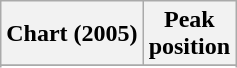<table class="wikitable">
<tr>
<th>Chart (2005)</th>
<th>Peak<br>position</th>
</tr>
<tr>
</tr>
<tr>
</tr>
<tr>
</tr>
</table>
